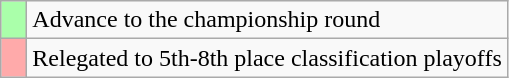<table class="wikitable">
<tr>
<td width=10px bgcolor=#aaffaa></td>
<td>Advance to the championship round</td>
</tr>
<tr>
<td width=10px bgcolor=#ffaaaa></td>
<td>Relegated to 5th-8th place classification playoffs</td>
</tr>
</table>
